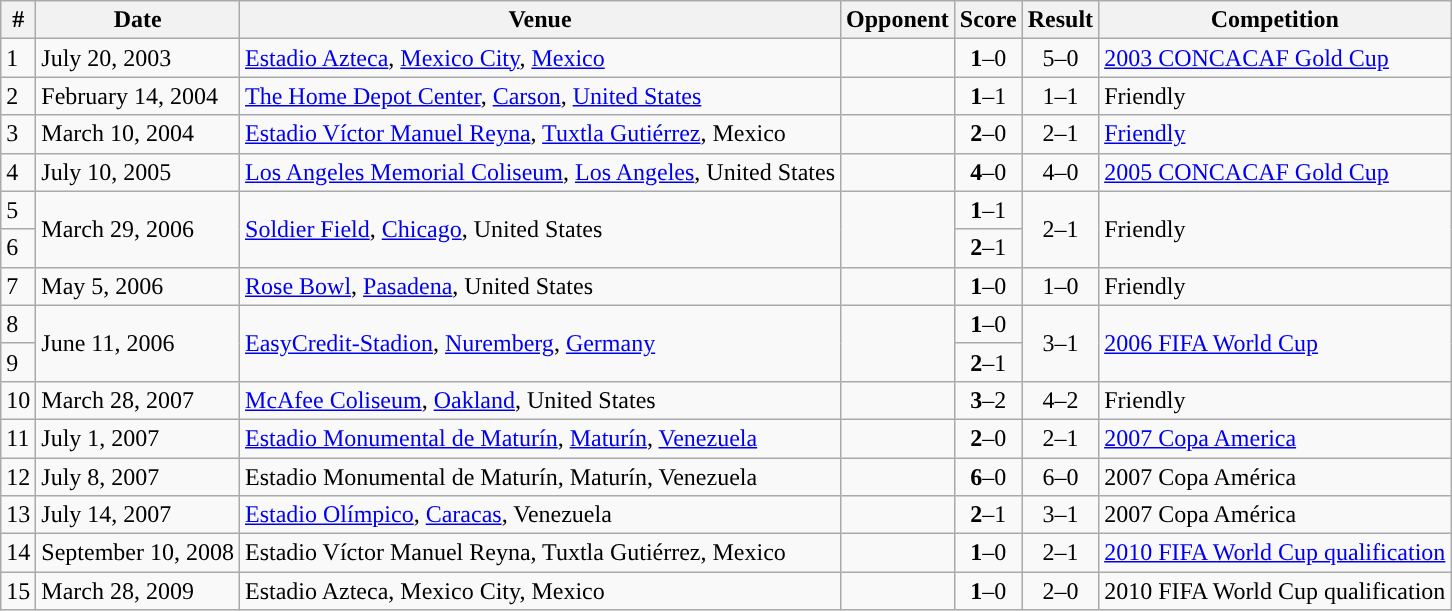<table class="wikitable">
<tr>
<th>#</th>
<th>Date</th>
<th>Venue</th>
<th>Opponent</th>
<th>Score</th>
<th>Result</th>
<th>Competition</th>
</tr>
<tr>
<td>1</td>
<td>July 20, 2003</td>
<td><a href='#'>Estadio Azteca</a>, <a href='#'>Mexico City</a>, <a href='#'>Mexico</a></td>
<td></td>
<td align=center><strong>1</strong>–0</td>
<td align=center>5–0</td>
<td><a href='#'>2003 CONCACAF Gold Cup</a></td>
</tr>
<tr>
<td>2</td>
<td>February 14, 2004</td>
<td><a href='#'>The Home Depot Center</a>, <a href='#'>Carson</a>, <a href='#'>United States</a></td>
<td></td>
<td align=center><strong>1</strong>–1</td>
<td align=center>1–1</td>
<td>Friendly</td>
</tr>
<tr>
<td>3</td>
<td>March 10, 2004</td>
<td><a href='#'>Estadio Víctor Manuel Reyna</a>, <a href='#'>Tuxtla Gutiérrez</a>, Mexico</td>
<td></td>
<td align=center><strong>2</strong>–0</td>
<td align=center>2–1</td>
<td><a href='#'>Friendly</a></td>
</tr>
<tr>
<td>4</td>
<td>July 10, 2005</td>
<td><a href='#'>Los Angeles Memorial Coliseum</a>, <a href='#'>Los Angeles</a>, United States</td>
<td></td>
<td align=center><strong>4</strong>–0</td>
<td align=center>4–0</td>
<td><a href='#'>2005 CONCACAF Gold Cup</a></td>
</tr>
<tr>
<td>5</td>
<td rowspan="2">March 29, 2006</td>
<td rowspan="2"><a href='#'>Soldier Field</a>, <a href='#'>Chicago</a>, United States</td>
<td rowspan="2"></td>
<td align=center><strong>1</strong>–1</td>
<td rowspan="2" align=center>2–1</td>
<td rowspan="2">Friendly</td>
</tr>
<tr>
<td>6</td>
<td align=center><strong>2</strong>–1</td>
</tr>
<tr>
<td>7</td>
<td>May 5, 2006</td>
<td><a href='#'>Rose Bowl</a>, <a href='#'>Pasadena</a>, United States</td>
<td></td>
<td align=center><strong>1</strong>–0</td>
<td align=center>1–0</td>
<td>Friendly</td>
</tr>
<tr>
<td>8</td>
<td rowspan="2">June 11, 2006</td>
<td rowspan="2"><a href='#'>EasyCredit-Stadion</a>, <a href='#'>Nuremberg</a>, <a href='#'>Germany</a></td>
<td rowspan="2"></td>
<td align=center><strong>1</strong>–0</td>
<td rowspan="2" align=center>3–1</td>
<td rowspan="2"><a href='#'>2006 FIFA World Cup</a></td>
</tr>
<tr>
<td>9</td>
<td align=center><strong>2</strong>–1</td>
</tr>
<tr>
<td>10</td>
<td>March 28, 2007</td>
<td><a href='#'>McAfee Coliseum</a>, <a href='#'>Oakland</a>, United States</td>
<td></td>
<td align=center><strong>3</strong>–2</td>
<td align=center>4–2</td>
<td>Friendly</td>
</tr>
<tr>
<td>11</td>
<td>July 1, 2007</td>
<td><a href='#'>Estadio Monumental de Maturín</a>, <a href='#'>Maturín</a>, <a href='#'>Venezuela</a></td>
<td></td>
<td align=center><strong>2</strong>–0</td>
<td align=center>2–1</td>
<td><a href='#'>2007 Copa America</a></td>
</tr>
<tr>
<td>12</td>
<td>July 8, 2007</td>
<td>Estadio Monumental de Maturín, Maturín, Venezuela</td>
<td></td>
<td align=center><strong>6</strong>–0</td>
<td align=center>6–0</td>
<td>2007 Copa América</td>
</tr>
<tr>
<td>13</td>
<td>July 14, 2007</td>
<td><a href='#'>Estadio Olímpico</a>, <a href='#'>Caracas</a>, Venezuela</td>
<td></td>
<td align=center><strong>2</strong>–1</td>
<td align=center>3–1</td>
<td>2007 Copa América</td>
</tr>
<tr>
<td>14</td>
<td>September 10, 2008</td>
<td>Estadio Víctor Manuel Reyna, Tuxtla Gutiérrez, Mexico</td>
<td></td>
<td align=center><strong>1</strong>–0</td>
<td align=center>2–1</td>
<td><a href='#'>2010 FIFA World Cup qualification</a></td>
</tr>
<tr>
<td>15</td>
<td>March 28, 2009</td>
<td>Estadio Azteca, Mexico City, Mexico</td>
<td></td>
<td align=center><strong>1</strong>–0</td>
<td align=center>2–0</td>
<td>2010 FIFA World Cup qualification</td>
</tr>
</table>
